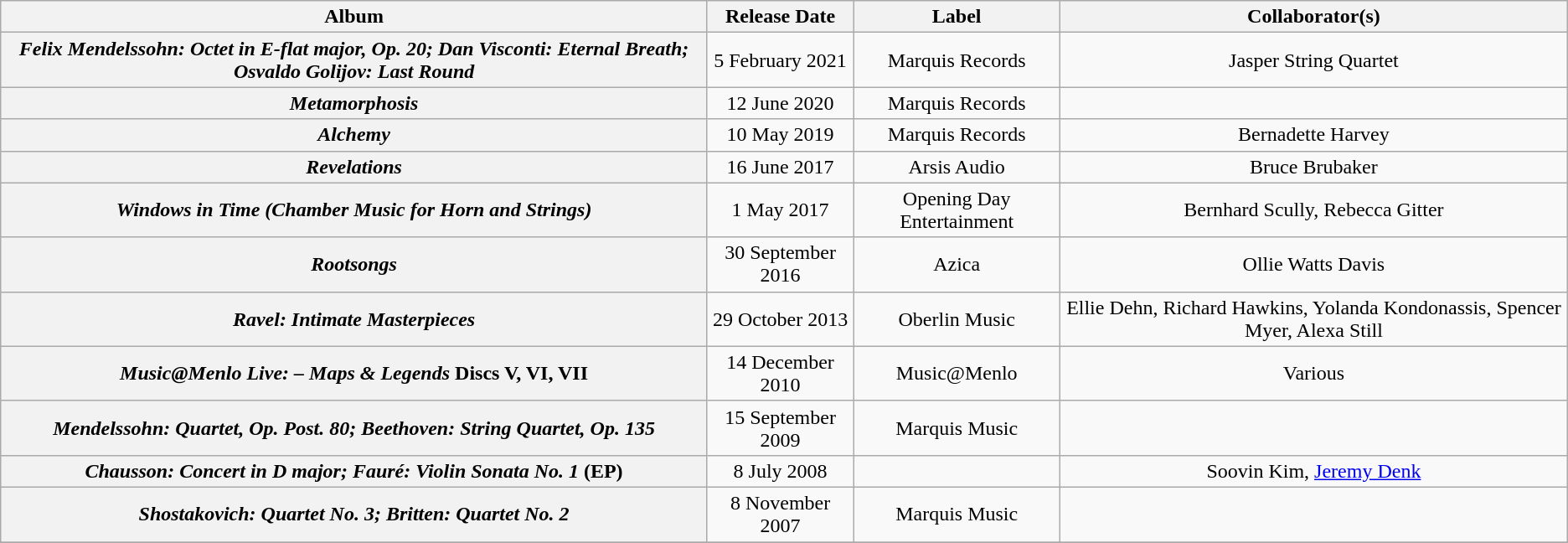<table class="wikitable plainrowheaders" style="text-align:center;">
<tr>
<th scope="col">Album</th>
<th scope="col">Release Date</th>
<th scope="col">Label</th>
<th scope="col">Collaborator(s)</th>
</tr>
<tr>
<th scope="row"><em>Felix Mendelssohn: Octet in E-flat major, Op. 20; Dan Visconti: Eternal Breath; Osvaldo Golijov: Last Round</em></th>
<td>5 February 2021</td>
<td>Marquis Records</td>
<td>Jasper String Quartet</td>
</tr>
<tr>
<th scope="row"><em>Metamorphosis</em></th>
<td>12 June 2020</td>
<td>Marquis Records</td>
<td></td>
</tr>
<tr>
<th scope="row"><em>Alchemy</em></th>
<td>10 May 2019</td>
<td>Marquis Records</td>
<td>Bernadette Harvey</td>
</tr>
<tr>
<th scope="row"><em>Revelations</em></th>
<td>16 June 2017</td>
<td>Arsis Audio</td>
<td>Bruce Brubaker</td>
</tr>
<tr>
<th scope="row"><em>Windows in Time (Chamber Music for Horn and Strings)</em></th>
<td>1 May 2017</td>
<td>Opening Day Entertainment</td>
<td>Bernhard Scully, Rebecca Gitter</td>
</tr>
<tr>
<th scope="row"><em>Rootsongs</em></th>
<td>30 September 2016</td>
<td>Azica</td>
<td>Ollie Watts Davis</td>
</tr>
<tr>
<th scope="row"><em>Ravel: Intimate Masterpieces</em></th>
<td>29 October 2013</td>
<td>Oberlin Music</td>
<td>Ellie Dehn, Richard Hawkins, Yolanda Kondonassis, Spencer Myer, Alexa Still</td>
</tr>
<tr>
<th scope="row"><em>Music@Menlo Live: – Maps & Legends</em> Discs V, VI, VII</th>
<td>14 December 2010</td>
<td>Music@Menlo</td>
<td>Various</td>
</tr>
<tr>
<th scope="row"><em>Mendelssohn: Quartet, Op. Post. 80; Beethoven: String Quartet, Op. 135</em></th>
<td>15 September 2009</td>
<td>Marquis Music</td>
<td></td>
</tr>
<tr>
<th scope="row"><em>Chausson: Concert in D major; Fauré: Violin Sonata No. 1</em> (EP)</th>
<td>8 July 2008</td>
<td></td>
<td>Soovin Kim, <a href='#'>Jeremy Denk</a></td>
</tr>
<tr>
<th scope="row"><em>Shostakovich: Quartet No. 3; Britten: Quartet No. 2</em></th>
<td>8 November 2007</td>
<td>Marquis Music</td>
<td></td>
</tr>
<tr>
</tr>
</table>
